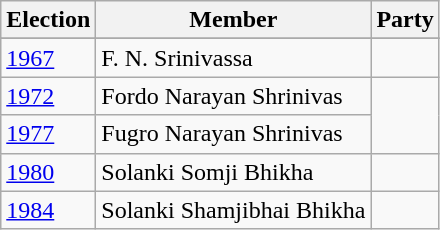<table class="wikitable sortable">
<tr>
<th>Election</th>
<th>Member</th>
<th colspan=2>Party</th>
</tr>
<tr>
</tr>
<tr>
</tr>
<tr>
</tr>
<tr>
</tr>
<tr>
</tr>
<tr>
</tr>
<tr>
</tr>
<tr>
<td><a href='#'>1967</a></td>
<td>F. N. Srinivassa</td>
<td></td>
</tr>
<tr>
<td><a href='#'>1972</a></td>
<td>Fordo Narayan Shrinivas</td>
</tr>
<tr>
<td><a href='#'>1977</a></td>
<td>Fugro Narayan Shrinivas</td>
</tr>
<tr>
<td><a href='#'>1980</a></td>
<td>Solanki Somji Bhikha</td>
<td></td>
</tr>
<tr>
<td><a href='#'>1984</a></td>
<td>Solanki Shamjibhai Bhikha</td>
<td></td>
</tr>
</table>
